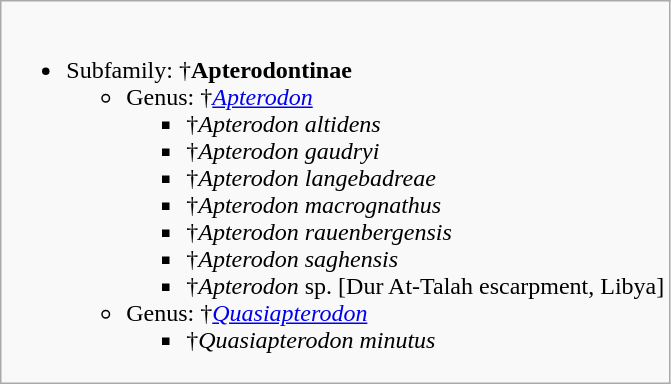<table class="wikitable">
<tr style="vertical-align:top;">
<td><br><ul><li>Subfamily: †<strong>Apterodontinae</strong> <ul><li>Genus: †<em><a href='#'>Apterodon</a></em> <ul><li>†<em>Apterodon altidens</em> </li><li>†<em>Apterodon gaudryi</em> </li><li>†<em>Apterodon langebadreae</em> </li><li>†<em>Apterodon macrognathus</em> </li><li>†<em>Apterodon rauenbergensis</em> </li><li>†<em>Apterodon saghensis</em> </li><li>†<em>Apterodon</em> sp. [Dur At-Talah escarpment, Libya] </li></ul></li><li>Genus: †<em><a href='#'>Quasiapterodon</a></em> <ul><li>†<em>Quasiapterodon minutus</em> </li></ul></li></ul></li></ul></td>
</tr>
</table>
